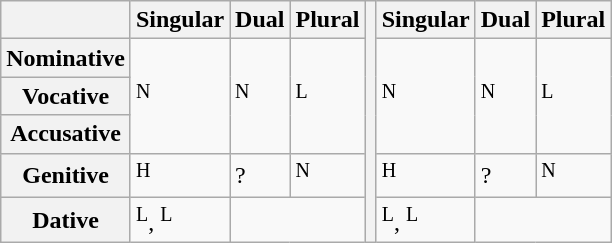<table class="wikitable">
<tr>
<th></th>
<th>Singular</th>
<th>Dual</th>
<th>Plural</th>
<th rowspan="6"></th>
<th>Singular</th>
<th>Dual</th>
<th>Plural</th>
</tr>
<tr>
<th>Nominative</th>
<td rowspan="3"><sup>N</sup></td>
<td rowspan="3"><sup>N</sup></td>
<td rowspan="3"><sup>L</sup></td>
<td rowspan="3"><sup>N</sup></td>
<td rowspan="3"><sup>N</sup></td>
<td rowspan="3"><sup>L</sup></td>
</tr>
<tr>
<th>Vocative</th>
</tr>
<tr>
<th>Accusative</th>
</tr>
<tr>
<th>Genitive</th>
<td><sup>H</sup></td>
<td>?</td>
<td><sup>N</sup></td>
<td><sup>H</sup></td>
<td>?</td>
<td><sup>N</sup></td>
</tr>
<tr>
<th>Dative</th>
<td><sup>L</sup>, <sup>L</sup></td>
<td colspan="2"></td>
<td><sup>L</sup>, <sup>L</sup></td>
<td colspan="2"></td>
</tr>
</table>
